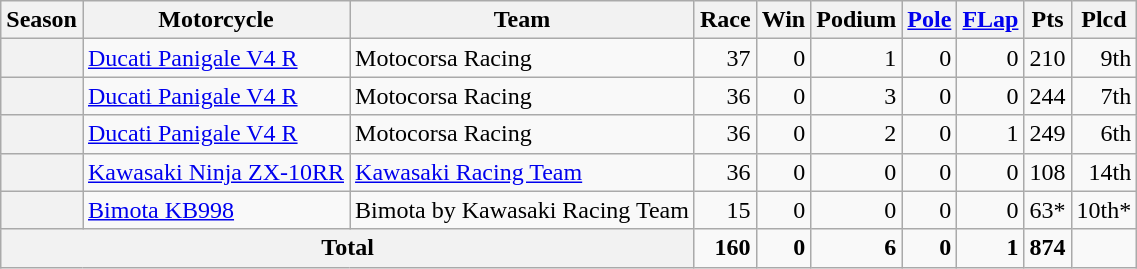<table class="wikitable" style="text-align:right;">
<tr>
<th>Season</th>
<th>Motorcycle</th>
<th>Team</th>
<th>Race</th>
<th>Win</th>
<th>Podium</th>
<th><a href='#'>Pole</a></th>
<th><a href='#'>FLap</a></th>
<th>Pts</th>
<th>Plcd</th>
</tr>
<tr>
<th></th>
<td style="text-align:left;"><a href='#'>Ducati Panigale V4 R</a></td>
<td style="text-align:left;">Motocorsa Racing</td>
<td>37</td>
<td>0</td>
<td>1</td>
<td>0</td>
<td>0</td>
<td>210</td>
<td>9th</td>
</tr>
<tr>
<th></th>
<td style="text-align:left;"><a href='#'>Ducati Panigale V4 R</a></td>
<td style="text-align:left;">Motocorsa Racing</td>
<td>36</td>
<td>0</td>
<td>3</td>
<td>0</td>
<td>0</td>
<td>244</td>
<td>7th</td>
</tr>
<tr>
<th></th>
<td style="text-align:left;"><a href='#'>Ducati Panigale V4 R</a></td>
<td style="text-align:left;">Motocorsa Racing</td>
<td>36</td>
<td>0</td>
<td>2</td>
<td>0</td>
<td>1</td>
<td>249</td>
<td>6th</td>
</tr>
<tr>
<th></th>
<td style="text-align:left;"><a href='#'>Kawasaki Ninja ZX-10RR</a></td>
<td style="text-align:left;"><a href='#'>Kawasaki Racing Team</a></td>
<td>36</td>
<td>0</td>
<td>0</td>
<td>0</td>
<td>0</td>
<td>108</td>
<td>14th</td>
</tr>
<tr>
<th></th>
<td style="text-align:left;"><a href='#'>Bimota KB998</a></td>
<td style="text-align:left;">Bimota by Kawasaki Racing Team</td>
<td>15</td>
<td>0</td>
<td>0</td>
<td>0</td>
<td>0</td>
<td>63*</td>
<td>10th*</td>
</tr>
<tr>
<th colspan="3">Total</th>
<td><strong>160</strong></td>
<td><strong>0</strong></td>
<td><strong>6</strong></td>
<td><strong>0</strong></td>
<td><strong>1</strong></td>
<td><strong>874</strong></td>
<td></td>
</tr>
</table>
